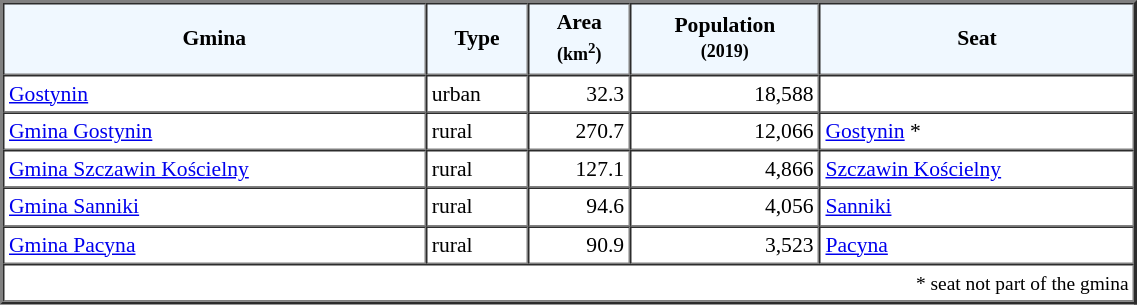<table width="60%" border="2" cellpadding="3" cellspacing="0" style="font-size:90%;line-height:120%;">
<tr bgcolor="F0F8FF">
<td style="text-align:center;"><strong>Gmina</strong></td>
<td style="text-align:center;"><strong>Type</strong></td>
<td style="text-align:center;"><strong>Area<br><small>(km<sup>2</sup>)</small></strong></td>
<td style="text-align:center;"><strong>Population<br><small>(2019)</small></strong></td>
<td style="text-align:center;"><strong>Seat</strong></td>
</tr>
<tr>
<td><a href='#'>Gostynin</a></td>
<td>urban</td>
<td style="text-align:right;">32.3</td>
<td style="text-align:right;">18,588</td>
<td> </td>
</tr>
<tr>
<td><a href='#'>Gmina Gostynin</a></td>
<td>rural</td>
<td style="text-align:right;">270.7</td>
<td style="text-align:right;">12,066</td>
<td><a href='#'>Gostynin</a> *</td>
</tr>
<tr>
<td><a href='#'>Gmina Szczawin Kościelny</a></td>
<td>rural</td>
<td style="text-align:right;">127.1</td>
<td style="text-align:right;">4,866</td>
<td><a href='#'>Szczawin Kościelny</a></td>
</tr>
<tr>
<td><a href='#'>Gmina Sanniki</a></td>
<td>rural</td>
<td style="text-align:right;">94.6</td>
<td style="text-align:right;">4,056</td>
<td><a href='#'>Sanniki</a></td>
</tr>
<tr>
<td><a href='#'>Gmina Pacyna</a></td>
<td>rural</td>
<td style="text-align:right;">90.9</td>
<td style="text-align:right;">3,523</td>
<td><a href='#'>Pacyna</a></td>
</tr>
<tr>
<td colspan=5 style="text-align:right;font-size:90%">* seat not part of the gmina</td>
</tr>
<tr>
</tr>
</table>
